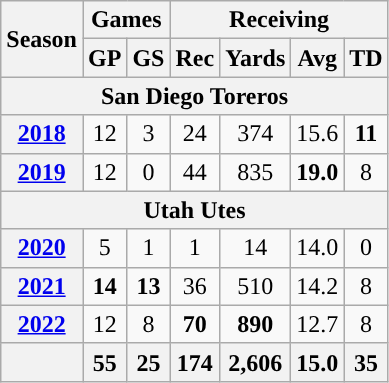<table class="wikitable" style="text-align:center;">
<tr>
<th rowspan="2">Season</th>
<th colspan="2">Games</th>
<th colspan="4">Receiving</th>
</tr>
<tr>
<th>GP</th>
<th>GS</th>
<th>Rec</th>
<th>Yards</th>
<th>Avg</th>
<th>TD</th>
</tr>
<tr>
<th colspan="8">San Diego Toreros</th>
</tr>
<tr>
<th><a href='#'>2018</a></th>
<td>12</td>
<td>3</td>
<td>24</td>
<td>374</td>
<td>15.6</td>
<td><strong>11</strong></td>
</tr>
<tr>
<th><a href='#'>2019</a></th>
<td>12</td>
<td>0</td>
<td>44</td>
<td>835</td>
<td><strong>19.0</strong></td>
<td>8</td>
</tr>
<tr>
<th colspan="8">Utah Utes</th>
</tr>
<tr>
<th><a href='#'>2020</a></th>
<td>5</td>
<td>1</td>
<td>1</td>
<td>14</td>
<td>14.0</td>
<td>0</td>
</tr>
<tr>
<th><a href='#'>2021</a></th>
<td><strong>14</strong></td>
<td><strong>13</strong></td>
<td>36</td>
<td>510</td>
<td>14.2</td>
<td>8</td>
</tr>
<tr>
<th><a href='#'>2022</a></th>
<td>12</td>
<td>8</td>
<td><strong>70</strong></td>
<td><strong>890</strong></td>
<td>12.7</td>
<td>8</td>
</tr>
<tr>
<th></th>
<th>55</th>
<th>25</th>
<th>174</th>
<th>2,606</th>
<th>15.0</th>
<th>35</th>
</tr>
</table>
